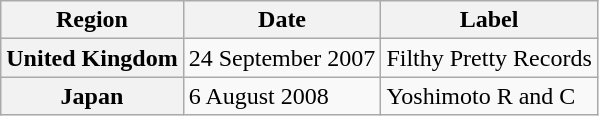<table class="wikitable plainrowheaders">
<tr>
<th scope="col">Region</th>
<th scope="col">Date</th>
<th scope="col">Label</th>
</tr>
<tr>
<th scope="row">United Kingdom</th>
<td>24 September 2007</td>
<td>Filthy Pretty Records</td>
</tr>
<tr>
<th scope="row">Japan</th>
<td>6 August 2008</td>
<td>Yoshimoto R and C</td>
</tr>
</table>
